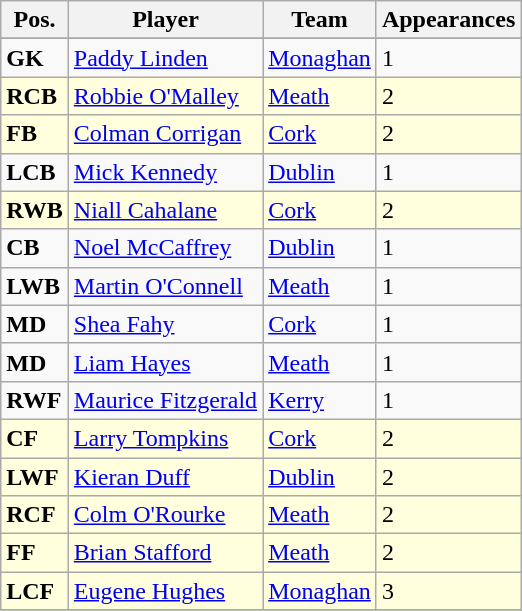<table class="wikitable">
<tr>
<th>Pos.</th>
<th>Player</th>
<th>Team</th>
<th>Appearances</th>
</tr>
<tr>
</tr>
<tr>
<td><strong>GK</strong></td>
<td> <a href='#'>Paddy Linden</a></td>
<td><a href='#'>Monaghan</a></td>
<td>1</td>
</tr>
<tr bgcolor=#FFFFDD>
<td><strong>RCB</strong></td>
<td> <a href='#'>Robbie O'Malley</a></td>
<td><a href='#'>Meath</a></td>
<td>2</td>
</tr>
<tr bgcolor=#FFFFDD>
<td><strong>FB</strong></td>
<td> <a href='#'>Colman Corrigan</a></td>
<td><a href='#'>Cork</a></td>
<td>2</td>
</tr>
<tr>
<td><strong>LCB</strong></td>
<td> <a href='#'>Mick Kennedy</a></td>
<td><a href='#'>Dublin</a></td>
<td>1</td>
</tr>
<tr bgcolor=#FFFFDD>
<td><strong>RWB</strong></td>
<td> <a href='#'>Niall Cahalane</a></td>
<td><a href='#'>Cork</a></td>
<td>2</td>
</tr>
<tr>
<td><strong>CB</strong></td>
<td> <a href='#'>Noel McCaffrey</a></td>
<td><a href='#'>Dublin</a></td>
<td>1</td>
</tr>
<tr>
<td><strong>LWB</strong></td>
<td> <a href='#'>Martin O'Connell</a></td>
<td><a href='#'>Meath</a></td>
<td>1</td>
</tr>
<tr>
<td><strong>MD</strong></td>
<td> <a href='#'>Shea Fahy</a></td>
<td><a href='#'>Cork</a></td>
<td>1</td>
</tr>
<tr>
<td><strong>MD</strong></td>
<td> <a href='#'>Liam Hayes</a></td>
<td><a href='#'>Meath</a></td>
<td>1</td>
</tr>
<tr>
<td><strong>RWF</strong></td>
<td> <a href='#'>Maurice Fitzgerald</a></td>
<td><a href='#'>Kerry</a></td>
<td>1</td>
</tr>
<tr bgcolor=#FFFFDD>
<td><strong>CF</strong></td>
<td> <a href='#'>Larry Tompkins</a></td>
<td><a href='#'>Cork</a></td>
<td>2</td>
</tr>
<tr bgcolor=#FFFFDD>
<td><strong>LWF</strong></td>
<td> <a href='#'>Kieran Duff</a></td>
<td><a href='#'>Dublin</a></td>
<td>2</td>
</tr>
<tr bgcolor=#FFFFDD>
<td><strong>RCF</strong></td>
<td> <a href='#'>Colm O'Rourke</a></td>
<td><a href='#'>Meath</a></td>
<td>2</td>
</tr>
<tr bgcolor=#FFFFDD>
<td><strong>FF</strong></td>
<td> <a href='#'>Brian Stafford</a></td>
<td><a href='#'>Meath</a></td>
<td>2</td>
</tr>
<tr bgcolor=#FFFFDD>
<td><strong>LCF</strong></td>
<td> <a href='#'>Eugene Hughes</a></td>
<td><a href='#'>Monaghan</a></td>
<td>3</td>
</tr>
<tr>
</tr>
</table>
